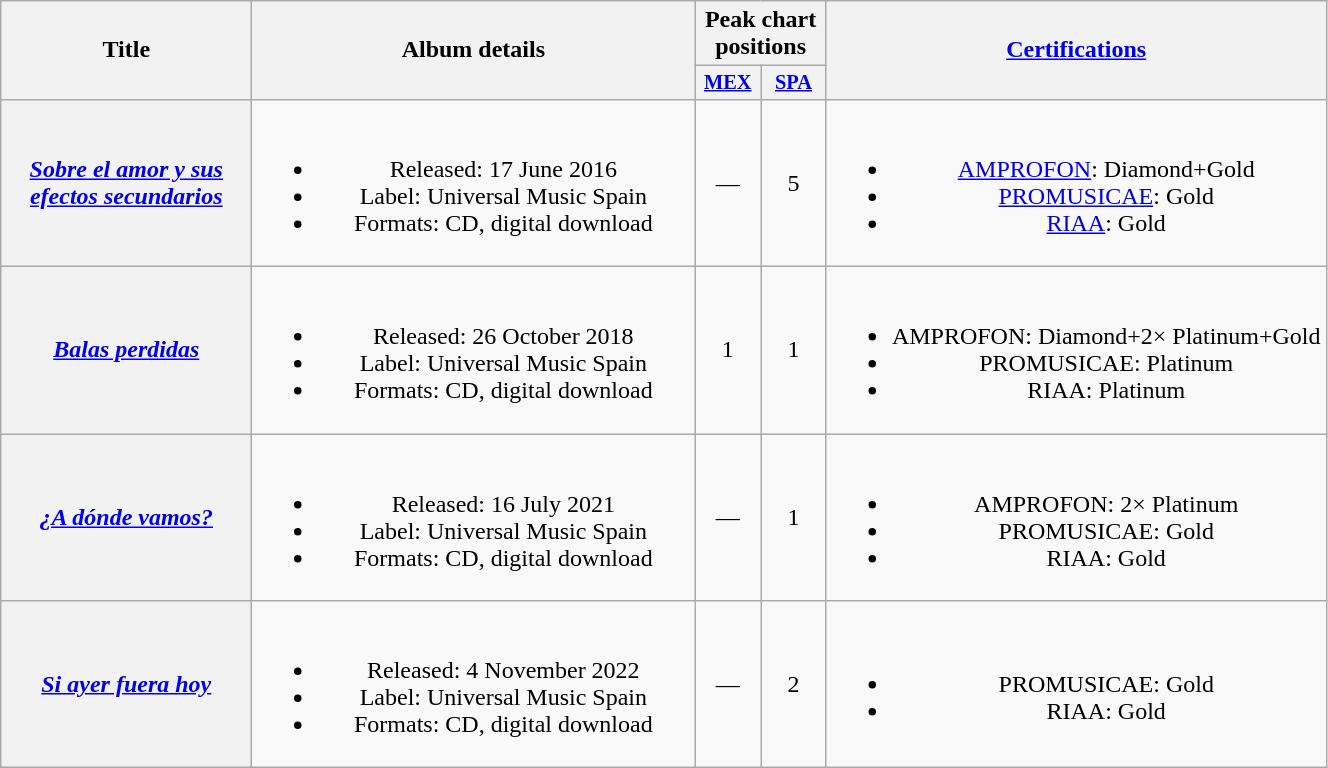<table class="wikitable plainrowheaders" style="text-align:center;" border="1">
<tr>
<th scope="col" rowspan="2" style="width:10em;">Title</th>
<th scope="col" rowspan="2" style="width:18em;">Album details</th>
<th scope="col" colspan="2">Peak chart positions</th>
<th scope="col" rowspan="2"><a href='#'>Certifications</a></th>
</tr>
<tr>
<th scope="col" style="width:2.75em;font-size:85%;"><a href='#'>MEX</a><br></th>
<th scope="col" style="width:2.75em;font-size:85%;"><a href='#'>SPA</a><br></th>
</tr>
<tr>
<th scope="row"><em><a href='#'>Sobre el amor y sus efectos secundarios</a></em></th>
<td><br><ul><li>Released: 17 June 2016</li><li>Label: Universal Music Spain</li><li>Formats: CD, digital download</li></ul></td>
<td>—</td>
<td>5</td>
<td><br><ul><li><a href='#'>AMPROFON</a>: Diamond+Gold </li><li><a href='#'>PROMUSICAE</a>: Gold </li><li><a href='#'>RIAA</a>: Gold </li></ul></td>
</tr>
<tr>
<th scope="row"><em><a href='#'>Balas perdidas</a></em></th>
<td><br><ul><li>Released: 26 October 2018</li><li>Label: Universal Music Spain</li><li>Formats: CD, digital download</li></ul></td>
<td>1</td>
<td>1</td>
<td><br><ul><li>AMPROFON: Diamond+2× Platinum+Gold</li><li>PROMUSICAE: Platinum</li><li>RIAA: Platinum </li></ul></td>
</tr>
<tr>
<th scope="row"><a href='#'><em>¿A dónde vamos?</em></a></th>
<td><br><ul><li>Released: 16 July 2021</li><li>Label: Universal Music Spain</li><li>Formats: CD, digital download</li></ul></td>
<td>—</td>
<td>1</td>
<td><br><ul><li>AMPROFON: 2× Platinum</li><li>PROMUSICAE: Gold</li><li>RIAA: Gold </li></ul></td>
</tr>
<tr>
<th scope="row"><a href='#'><em>Si ayer fuera hoy</em></a></th>
<td><br><ul><li>Released: 4 November 2022</li><li>Label: Universal Music Spain</li><li>Formats: CD, digital download</li></ul></td>
<td>—</td>
<td>2</td>
<td><br><ul><li>PROMUSICAE: Gold</li><li>RIAA: Gold </li></ul></td>
</tr>
</table>
